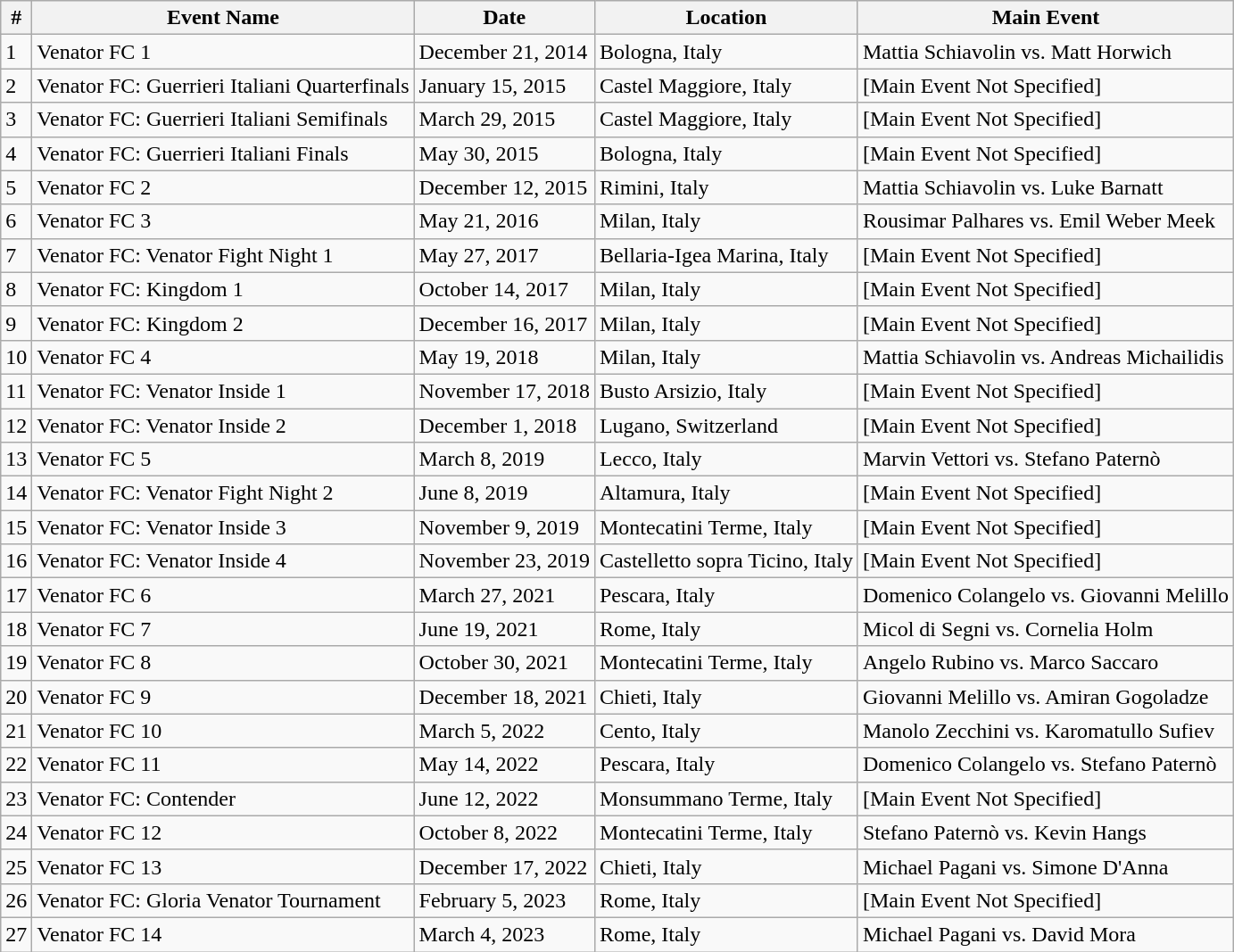<table class="wikitable sortable">
<tr>
<th>#</th>
<th>Event Name</th>
<th>Date</th>
<th>Location</th>
<th>Main Event</th>
</tr>
<tr>
<td>1</td>
<td>Venator FC 1</td>
<td>December 21, 2014</td>
<td>Bologna, Italy</td>
<td>Mattia Schiavolin vs. Matt Horwich</td>
</tr>
<tr>
<td>2</td>
<td>Venator FC: Guerrieri Italiani Quarterfinals</td>
<td>January 15, 2015</td>
<td>Castel Maggiore, Italy</td>
<td>[Main Event Not Specified]</td>
</tr>
<tr>
<td>3</td>
<td>Venator FC: Guerrieri Italiani Semifinals</td>
<td>March 29, 2015</td>
<td>Castel Maggiore, Italy</td>
<td>[Main Event Not Specified]</td>
</tr>
<tr>
<td>4</td>
<td>Venator FC: Guerrieri Italiani Finals</td>
<td>May 30, 2015</td>
<td>Bologna, Italy</td>
<td>[Main Event Not Specified]</td>
</tr>
<tr>
<td>5</td>
<td>Venator FC 2</td>
<td>December 12, 2015</td>
<td>Rimini, Italy</td>
<td>Mattia Schiavolin vs. Luke Barnatt</td>
</tr>
<tr>
<td>6</td>
<td>Venator FC 3</td>
<td>May 21, 2016</td>
<td>Milan, Italy</td>
<td>Rousimar Palhares vs. Emil Weber Meek</td>
</tr>
<tr>
<td>7</td>
<td>Venator FC: Venator Fight Night 1</td>
<td>May 27, 2017</td>
<td>Bellaria-Igea Marina, Italy</td>
<td>[Main Event Not Specified]</td>
</tr>
<tr>
<td>8</td>
<td>Venator FC: Kingdom 1</td>
<td>October 14, 2017</td>
<td>Milan, Italy</td>
<td>[Main Event Not Specified]</td>
</tr>
<tr>
<td>9</td>
<td>Venator FC: Kingdom 2</td>
<td>December 16, 2017</td>
<td>Milan, Italy</td>
<td>[Main Event Not Specified]</td>
</tr>
<tr>
<td>10</td>
<td>Venator FC 4</td>
<td>May 19, 2018</td>
<td>Milan, Italy</td>
<td>Mattia Schiavolin vs. Andreas Michailidis</td>
</tr>
<tr>
<td>11</td>
<td>Venator FC: Venator Inside 1</td>
<td>November 17, 2018</td>
<td>Busto Arsizio, Italy</td>
<td>[Main Event Not Specified]</td>
</tr>
<tr>
<td>12</td>
<td>Venator FC: Venator Inside 2</td>
<td>December 1, 2018</td>
<td>Lugano, Switzerland</td>
<td>[Main Event Not Specified]</td>
</tr>
<tr>
<td>13</td>
<td>Venator FC 5</td>
<td>March 8, 2019</td>
<td>Lecco, Italy</td>
<td>Marvin Vettori vs. Stefano Paternò</td>
</tr>
<tr>
<td>14</td>
<td>Venator FC: Venator Fight Night 2</td>
<td>June 8, 2019</td>
<td>Altamura, Italy</td>
<td>[Main Event Not Specified]</td>
</tr>
<tr>
<td>15</td>
<td>Venator FC: Venator Inside 3</td>
<td>November 9, 2019</td>
<td>Montecatini Terme, Italy</td>
<td>[Main Event Not Specified]</td>
</tr>
<tr>
<td>16</td>
<td>Venator FC: Venator Inside 4</td>
<td>November 23, 2019</td>
<td>Castelletto sopra Ticino, Italy</td>
<td>[Main Event Not Specified]</td>
</tr>
<tr>
<td>17</td>
<td>Venator FC 6</td>
<td>March 27, 2021</td>
<td>Pescara, Italy</td>
<td>Domenico Colangelo vs. Giovanni Melillo</td>
</tr>
<tr>
<td>18</td>
<td>Venator FC 7</td>
<td>June 19, 2021</td>
<td>Rome, Italy</td>
<td>Micol di Segni vs. Cornelia Holm</td>
</tr>
<tr>
<td>19</td>
<td>Venator FC 8</td>
<td>October 30, 2021</td>
<td>Montecatini Terme, Italy</td>
<td>Angelo Rubino vs. Marco Saccaro</td>
</tr>
<tr>
<td>20</td>
<td>Venator FC 9</td>
<td>December 18, 2021</td>
<td>Chieti, Italy</td>
<td>Giovanni Melillo vs. Amiran Gogoladze</td>
</tr>
<tr>
<td>21</td>
<td>Venator FC 10</td>
<td>March 5, 2022</td>
<td>Cento, Italy</td>
<td>Manolo Zecchini vs. Karomatullo Sufiev</td>
</tr>
<tr>
<td>22</td>
<td>Venator FC 11</td>
<td>May 14, 2022</td>
<td>Pescara, Italy</td>
<td>Domenico Colangelo vs. Stefano Paternò</td>
</tr>
<tr>
<td>23</td>
<td>Venator FC: Contender</td>
<td>June 12, 2022</td>
<td>Monsummano Terme, Italy</td>
<td>[Main Event Not Specified]</td>
</tr>
<tr>
<td>24</td>
<td>Venator FC 12</td>
<td>October 8, 2022</td>
<td>Montecatini Terme, Italy</td>
<td>Stefano Paternò vs. Kevin Hangs</td>
</tr>
<tr>
<td>25</td>
<td>Venator FC 13</td>
<td>December 17, 2022</td>
<td>Chieti, Italy</td>
<td>Michael Pagani vs. Simone D'Anna</td>
</tr>
<tr>
<td>26</td>
<td>Venator FC: Gloria Venator Tournament</td>
<td>February 5, 2023</td>
<td>Rome, Italy</td>
<td>[Main Event Not Specified]</td>
</tr>
<tr>
<td>27</td>
<td>Venator FC 14</td>
<td>March 4, 2023</td>
<td>Rome, Italy</td>
<td>Michael Pagani vs. David Mora</td>
</tr>
</table>
